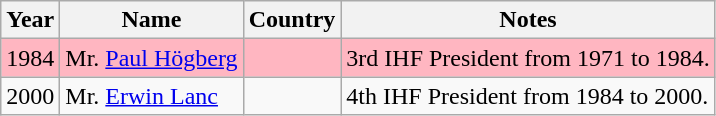<table class="wikitable">
<tr>
<th>Year</th>
<th>Name</th>
<th>Country</th>
<th>Notes</th>
</tr>
<tr bgcolor=FFB6C1>
<td>1984</td>
<td>Mr. <a href='#'>Paul Högberg</a></td>
<td></td>
<td>3rd IHF President from 1971 to 1984.</td>
</tr>
<tr>
<td>2000</td>
<td>Mr. <a href='#'>Erwin Lanc</a></td>
<td></td>
<td>4th IHF President from 1984 to 2000.</td>
</tr>
</table>
